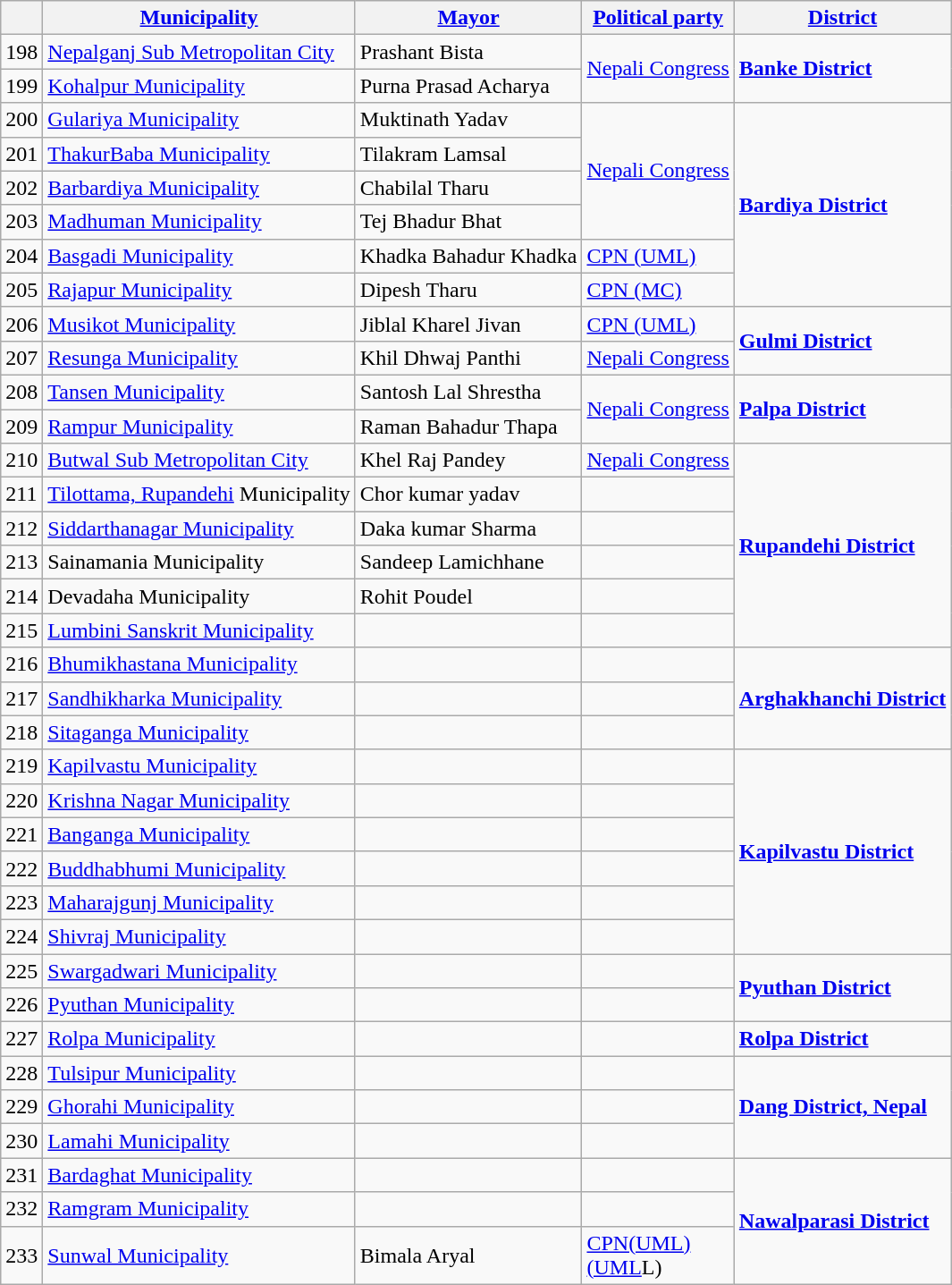<table class="wikitable sortable">
<tr>
<th></th>
<th><a href='#'>Municipality</a></th>
<th><a href='#'>Mayor</a></th>
<th><a href='#'>Political party</a></th>
<th><a href='#'>District</a></th>
</tr>
<tr>
<td>198</td>
<td><a href='#'>Nepalganj Sub Metropolitan City</a></td>
<td>Prashant Bista</td>
<td rowspan="2"><a href='#'>Nepali Congress</a></td>
<td rowspan="2"><strong><a href='#'>Banke District</a></strong></td>
</tr>
<tr>
<td>199</td>
<td><a href='#'>Kohalpur Municipality</a></td>
<td>Purna Prasad Acharya</td>
</tr>
<tr>
<td>200</td>
<td><a href='#'>Gulariya Municipality</a></td>
<td>Muktinath Yadav</td>
<td rowspan="4"><a href='#'>Nepali Congress</a></td>
<td rowspan="6"><strong><a href='#'>Bardiya District</a></strong></td>
</tr>
<tr>
<td>201</td>
<td><a href='#'>ThakurBaba Municipality</a></td>
<td>Tilakram Lamsal</td>
</tr>
<tr>
<td>202</td>
<td><a href='#'>Barbardiya Municipality</a></td>
<td>Chabilal Tharu</td>
</tr>
<tr>
<td>203</td>
<td><a href='#'>Madhuman Municipality</a></td>
<td>Tej Bhadur Bhat</td>
</tr>
<tr>
<td>204</td>
<td><a href='#'>Basgadi Municipality</a></td>
<td>Khadka Bahadur Khadka</td>
<td><a href='#'>CPN (UML)</a></td>
</tr>
<tr>
<td>205</td>
<td><a href='#'>Rajapur Municipality</a></td>
<td>Dipesh Tharu</td>
<td><a href='#'>CPN (MC)</a></td>
</tr>
<tr>
<td>206</td>
<td><a href='#'>Musikot Municipality</a></td>
<td>Jiblal Kharel Jivan</td>
<td><a href='#'>CPN (UML)</a></td>
<td rowspan="2"><strong><a href='#'>Gulmi District</a></strong></td>
</tr>
<tr>
<td>207</td>
<td><a href='#'>Resunga Municipality</a></td>
<td>Khil Dhwaj Panthi</td>
<td><a href='#'>Nepali Congress</a></td>
</tr>
<tr>
<td>208</td>
<td><a href='#'>Tansen Municipality</a></td>
<td>Santosh Lal Shrestha</td>
<td rowspan="2"><a href='#'>Nepali Congress</a></td>
<td rowspan="2"><strong><a href='#'>Palpa District</a></strong></td>
</tr>
<tr>
<td>209</td>
<td><a href='#'>Rampur Municipality</a></td>
<td>Raman Bahadur Thapa</td>
</tr>
<tr>
<td>210</td>
<td><a href='#'>Butwal Sub Metropolitan City</a></td>
<td>Khel Raj Pandey</td>
<td><a href='#'>Nepali Congress</a></td>
<td rowspan="6"><strong><a href='#'>Rupandehi District</a></strong></td>
</tr>
<tr>
<td>211</td>
<td><a href='#'>Tilottama, Rupandehi</a> Municipality</td>
<td>Chor kumar yadav</td>
<td></td>
</tr>
<tr>
<td>212</td>
<td><a href='#'>Siddarthanagar Municipality</a></td>
<td>Daka kumar Sharma</td>
<td></td>
</tr>
<tr>
<td>213</td>
<td>Sainamania Municipality</td>
<td>Sandeep Lamichhane</td>
<td></td>
</tr>
<tr>
<td>214</td>
<td>Devadaha Municipality</td>
<td>Rohit Poudel</td>
<td></td>
</tr>
<tr>
<td>215</td>
<td><a href='#'>Lumbini Sanskrit Municipality</a></td>
<td></td>
<td></td>
</tr>
<tr>
<td>216</td>
<td><a href='#'>Bhumikhastana Municipality</a></td>
<td></td>
<td></td>
<td rowspan="3"><strong><a href='#'>Arghakhanchi District</a></strong></td>
</tr>
<tr>
<td>217</td>
<td><a href='#'>Sandhikharka Municipality</a></td>
<td></td>
<td></td>
</tr>
<tr>
<td>218</td>
<td><a href='#'>Sitaganga Municipality</a></td>
<td></td>
<td></td>
</tr>
<tr>
<td>219</td>
<td><a href='#'>Kapilvastu Municipality</a></td>
<td></td>
<td></td>
<td rowspan="6"><strong><a href='#'>Kapilvastu District</a></strong></td>
</tr>
<tr>
<td>220</td>
<td><a href='#'>Krishna Nagar Municipality</a></td>
<td></td>
<td></td>
</tr>
<tr>
<td>221</td>
<td><a href='#'>Banganga Municipality</a></td>
<td></td>
<td></td>
</tr>
<tr>
<td>222</td>
<td><a href='#'>Buddhabhumi Municipality</a></td>
<td></td>
<td></td>
</tr>
<tr>
<td>223</td>
<td><a href='#'>Maharajgunj Municipality</a></td>
<td></td>
<td></td>
</tr>
<tr>
<td>224</td>
<td><a href='#'>Shivraj Municipality</a></td>
<td></td>
<td></td>
</tr>
<tr>
<td>225</td>
<td><a href='#'>Swargadwari Municipality</a></td>
<td></td>
<td></td>
<td rowspan="2"><strong><a href='#'>Pyuthan District</a></strong></td>
</tr>
<tr>
<td>226</td>
<td><a href='#'>Pyuthan Municipality</a></td>
<td></td>
<td></td>
</tr>
<tr>
<td>227</td>
<td><a href='#'>Rolpa Municipality</a></td>
<td></td>
<td></td>
<td><strong><a href='#'>Rolpa District</a></strong></td>
</tr>
<tr>
<td>228</td>
<td><a href='#'>Tulsipur Municipality</a></td>
<td></td>
<td></td>
<td rowspan="3"><strong><a href='#'>Dang District, Nepal</a></strong></td>
</tr>
<tr>
<td>229</td>
<td><a href='#'>Ghorahi Municipality</a></td>
<td></td>
<td></td>
</tr>
<tr>
<td>230</td>
<td><a href='#'>Lamahi Municipality</a></td>
<td></td>
<td></td>
</tr>
<tr>
<td>231</td>
<td><a href='#'>Bardaghat Municipality</a></td>
<td></td>
<td></td>
<td rowspan="3"><strong><a href='#'>Nawalparasi District</a></strong></td>
</tr>
<tr>
<td>232</td>
<td><a href='#'>Ramgram Municipality</a></td>
<td></td>
<td></td>
</tr>
<tr>
<td>233</td>
<td><a href='#'>Sunwal Municipality</a></td>
<td>Bimala Aryal</td>
<td><a href='#'>CPN(UML)</a><br><a href='#'>(UML</a>L)</td>
</tr>
</table>
